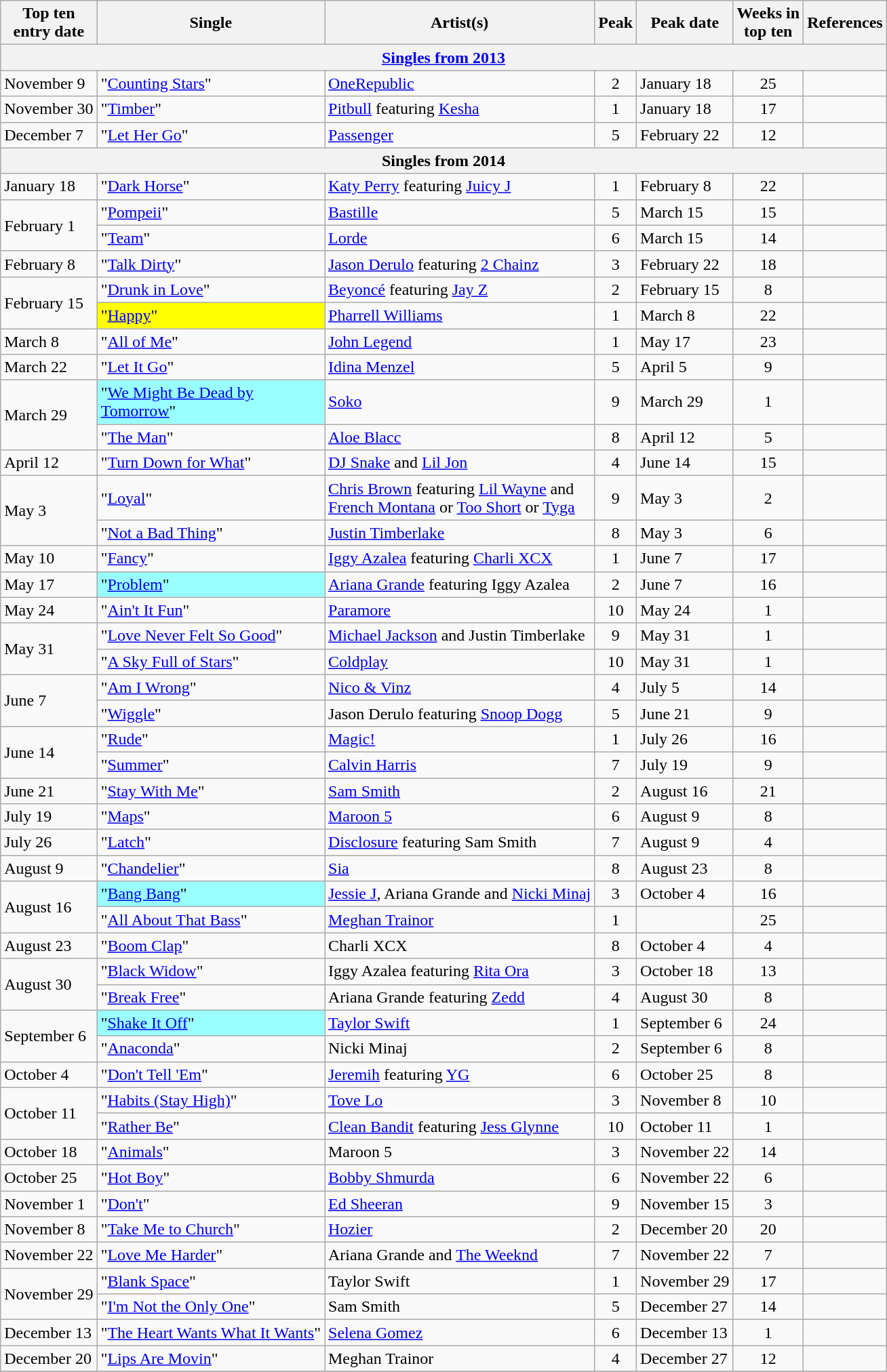<table class="wikitable sortable">
<tr>
<th>Top ten<br>entry date</th>
<th>Single</th>
<th>Artist(s)</th>
<th data-sort-type="number">Peak</th>
<th>Peak date</th>
<th data-sort-type="number">Weeks in<br>top ten</th>
<th>References</th>
</tr>
<tr>
<th colspan=7><a href='#'>Singles from 2013</a></th>
</tr>
<tr>
<td>November 9</td>
<td>"<a href='#'>Counting Stars</a>" </td>
<td><a href='#'>OneRepublic</a></td>
<td align="center">2</td>
<td>January 18</td>
<td align="center">25</td>
<td align=center></td>
</tr>
<tr>
<td>November 30</td>
<td>"<a href='#'>Timber</a>"</td>
<td><a href='#'>Pitbull</a> featuring <a href='#'>Kesha</a></td>
<td align="center">1</td>
<td>January 18</td>
<td align=center>17</td>
<td align=center></td>
</tr>
<tr>
<td>December 7</td>
<td>"<a href='#'>Let Her Go</a>"</td>
<td><a href='#'>Passenger</a></td>
<td align="center">5</td>
<td>February 22</td>
<td align="center">12</td>
<td align=center></td>
</tr>
<tr>
<th colspan=7>Singles from 2014</th>
</tr>
<tr>
<td>January 18</td>
<td>"<a href='#'>Dark Horse</a>" </td>
<td><a href='#'>Katy Perry</a> featuring <a href='#'>Juicy J</a></td>
<td align="center">1</td>
<td>February 8</td>
<td align="center">22</td>
<td align=center></td>
</tr>
<tr>
<td rowspan=2>February 1</td>
<td>"<a href='#'>Pompeii</a>"</td>
<td><a href='#'>Bastille</a></td>
<td align="center">5</td>
<td>March 15</td>
<td align="center">15</td>
<td align=center></td>
</tr>
<tr>
<td>"<a href='#'>Team</a>"</td>
<td><a href='#'>Lorde</a></td>
<td align="center">6</td>
<td>March 15</td>
<td align="center">14</td>
<td align=center></td>
</tr>
<tr>
<td>February 8</td>
<td>"<a href='#'>Talk Dirty</a>" </td>
<td><a href='#'>Jason Derulo</a> featuring <a href='#'>2 Chainz</a></td>
<td align="center">3</td>
<td>February 22</td>
<td align="center">18</td>
<td align=center></td>
</tr>
<tr>
<td rowspan=2>February 15</td>
<td>"<a href='#'>Drunk in Love</a>"</td>
<td><a href='#'>Beyoncé</a> featuring <a href='#'>Jay Z</a></td>
<td align="center">2</td>
<td>February 15</td>
<td align="center">8</td>
<td align=center></td>
</tr>
<tr>
<td style= "background:#FFFF00">"<a href='#'>Happy</a>"  </td>
<td><a href='#'>Pharrell Williams</a></td>
<td align="center">1</td>
<td>March 8</td>
<td align="center">22</td>
<td align=center></td>
</tr>
<tr>
<td>March 8</td>
<td>"<a href='#'>All of Me</a>" </td>
<td><a href='#'>John Legend</a></td>
<td align="center">1</td>
<td>May 17</td>
<td align="center">23</td>
<td align=center></td>
</tr>
<tr>
<td>March 22</td>
<td>"<a href='#'>Let It Go</a>"</td>
<td><a href='#'>Idina Menzel</a></td>
<td align="center">5</td>
<td>April 5</td>
<td align="center">9</td>
<td align=center></td>
</tr>
<tr>
<td rowspan=2>March 29</td>
<td bgcolor = #99FFFF>"<a href='#'>We Might Be Dead by<br>Tomorrow</a>" </td>
<td><a href='#'>Soko</a></td>
<td align="center">9</td>
<td>March 29</td>
<td align="center">1</td>
<td align=center></td>
</tr>
<tr>
<td>"<a href='#'>The Man</a>"</td>
<td><a href='#'>Aloe Blacc</a></td>
<td align="center">8</td>
<td>April 12</td>
<td align="center">5</td>
<td align=center></td>
</tr>
<tr>
<td>April 12</td>
<td>"<a href='#'>Turn Down for What</a>"</td>
<td><a href='#'>DJ Snake</a> and <a href='#'>Lil Jon</a></td>
<td align="center">4</td>
<td>June 14</td>
<td align="center">15</td>
<td align=center></td>
</tr>
<tr>
<td rowspan=2>May 3</td>
<td>"<a href='#'>Loyal</a>"</td>
<td><a href='#'>Chris Brown</a> featuring <a href='#'>Lil Wayne</a> and <br><a href='#'>French Montana</a> or <a href='#'>Too Short</a> or <a href='#'>Tyga</a></td>
<td align="center">9</td>
<td>May 3</td>
<td align="center">2</td>
<td align=center></td>
</tr>
<tr>
<td>"<a href='#'>Not a Bad Thing</a>"</td>
<td><a href='#'>Justin Timberlake</a></td>
<td align="center">8</td>
<td>May 3</td>
<td align="center">6</td>
<td align=center></td>
</tr>
<tr>
<td>May 10</td>
<td>"<a href='#'>Fancy</a>" </td>
<td><a href='#'>Iggy Azalea</a> featuring <a href='#'>Charli XCX</a></td>
<td align="center">1</td>
<td>June 7</td>
<td align="center">17</td>
<td align="center"></td>
</tr>
<tr>
<td>May 17</td>
<td bgcolor = #99FFFF>"<a href='#'>Problem</a>"  </td>
<td><a href='#'>Ariana Grande</a> featuring Iggy Azalea</td>
<td align="center">2</td>
<td>June 7</td>
<td align="center">16</td>
<td align="center"></td>
</tr>
<tr>
<td>May 24</td>
<td>"<a href='#'>Ain't It Fun</a>"</td>
<td><a href='#'>Paramore</a></td>
<td align="center">10</td>
<td>May 24</td>
<td align="center">1</td>
<td align="center"></td>
</tr>
<tr>
<td rowspan=2>May 31</td>
<td>"<a href='#'>Love Never Felt So Good</a>"</td>
<td><a href='#'>Michael Jackson</a> and Justin Timberlake</td>
<td align="center">9</td>
<td>May 31</td>
<td align="center">1</td>
<td align="center"></td>
</tr>
<tr>
<td>"<a href='#'>A Sky Full of Stars</a>"</td>
<td><a href='#'>Coldplay</a></td>
<td align="center">10</td>
<td>May 31</td>
<td align="center">1</td>
<td align="center"></td>
</tr>
<tr>
<td rowspan=2>June 7</td>
<td>"<a href='#'>Am I Wrong</a>"</td>
<td><a href='#'>Nico & Vinz</a></td>
<td align="center">4</td>
<td>July 5</td>
<td align="center">14</td>
<td align="center"></td>
</tr>
<tr>
<td>"<a href='#'>Wiggle</a>"</td>
<td>Jason Derulo featuring <a href='#'>Snoop Dogg</a></td>
<td align="center">5</td>
<td>June 21</td>
<td align="center">9</td>
<td align="center"></td>
</tr>
<tr>
<td rowspan=2>June 14</td>
<td>"<a href='#'>Rude</a>" </td>
<td><a href='#'>Magic!</a></td>
<td align="center">1</td>
<td>July 26</td>
<td align="center">16</td>
<td align="center"></td>
</tr>
<tr>
<td>"<a href='#'>Summer</a>"</td>
<td><a href='#'>Calvin Harris</a></td>
<td align="center">7</td>
<td>July 19</td>
<td align="center">9</td>
<td align="center"></td>
</tr>
<tr>
<td>June 21</td>
<td>"<a href='#'>Stay With Me</a>"</td>
<td><a href='#'>Sam Smith</a></td>
<td align="center">2</td>
<td>August 16</td>
<td align="center">21</td>
<td align="center"></td>
</tr>
<tr>
<td>July 19</td>
<td>"<a href='#'>Maps</a>"</td>
<td><a href='#'>Maroon 5</a></td>
<td align="center">6</td>
<td>August 9</td>
<td align="center">8</td>
<td align="center"></td>
</tr>
<tr>
<td>July 26</td>
<td>"<a href='#'>Latch</a>"</td>
<td><a href='#'>Disclosure</a> featuring Sam Smith</td>
<td align="center">7</td>
<td>August 9</td>
<td align="center">4</td>
<td align="center"></td>
</tr>
<tr>
<td>August 9</td>
<td>"<a href='#'>Chandelier</a>"</td>
<td><a href='#'>Sia</a></td>
<td align="center">8</td>
<td>August 23</td>
<td align="center">8</td>
<td align="center"></td>
</tr>
<tr>
<td rowspan=2>August 16</td>
<td bgcolor = #99FFFF>"<a href='#'>Bang Bang</a>" </td>
<td><a href='#'>Jessie J</a>, Ariana Grande and <a href='#'>Nicki Minaj</a></td>
<td align="center">3</td>
<td>October 4</td>
<td align="center">16</td>
<td align="center"></td>
</tr>
<tr>
<td>"<a href='#'>All About That Bass</a>" </td>
<td><a href='#'>Meghan Trainor</a></td>
<td align="center">1</td>
<td></td>
<td align="center">25</td>
<td align="center"></td>
</tr>
<tr>
<td>August 23</td>
<td>"<a href='#'>Boom Clap</a>" </td>
<td>Charli XCX</td>
<td align="center">8</td>
<td>October 4</td>
<td align="center">4</td>
<td align="center"></td>
</tr>
<tr>
<td rowspan=2>August 30</td>
<td>"<a href='#'>Black Widow</a>"</td>
<td>Iggy Azalea featuring <a href='#'>Rita Ora</a></td>
<td align="center">3</td>
<td>October 18</td>
<td align="center">13</td>
<td align="center"></td>
</tr>
<tr>
<td>"<a href='#'>Break Free</a>"</td>
<td>Ariana Grande featuring <a href='#'>Zedd</a></td>
<td align="center">4</td>
<td>August 30</td>
<td align="center">8</td>
<td align="center"></td>
</tr>
<tr>
<td rowspan=2>September 6</td>
<td bgcolor = #99FFFF>"<a href='#'>Shake It Off</a>" </td>
<td><a href='#'>Taylor Swift</a></td>
<td align="center">1</td>
<td>September 6</td>
<td align="center">24</td>
<td align="center"></td>
</tr>
<tr>
<td>"<a href='#'>Anaconda</a>"</td>
<td>Nicki Minaj</td>
<td align="center">2</td>
<td>September 6</td>
<td align="center">8</td>
<td align="center"></td>
</tr>
<tr>
<td>October 4</td>
<td>"<a href='#'>Don't Tell 'Em</a>"</td>
<td><a href='#'>Jeremih</a> featuring <a href='#'>YG</a></td>
<td align="center">6</td>
<td>October 25</td>
<td align="center">8</td>
<td align="center"></td>
</tr>
<tr>
<td rowspan=2>October 11</td>
<td>"<a href='#'>Habits (Stay High)</a>"</td>
<td><a href='#'>Tove Lo</a></td>
<td align="center">3</td>
<td>November 8</td>
<td align="center">10</td>
<td align="center"></td>
</tr>
<tr>
<td>"<a href='#'>Rather Be</a>"</td>
<td><a href='#'>Clean Bandit</a> featuring <a href='#'>Jess Glynne</a></td>
<td align="center">10</td>
<td>October 11</td>
<td align="center">1</td>
<td align="center"></td>
</tr>
<tr>
<td>October 18</td>
<td>"<a href='#'>Animals</a>"</td>
<td>Maroon 5</td>
<td align="center">3</td>
<td>November 22</td>
<td align="center">14</td>
<td align=center></td>
</tr>
<tr>
<td>October 25</td>
<td>"<a href='#'>Hot Boy</a>"</td>
<td><a href='#'>Bobby Shmurda</a></td>
<td align="center">6</td>
<td>November 22</td>
<td align="center">6</td>
<td align=center></td>
</tr>
<tr>
<td>November 1</td>
<td>"<a href='#'>Don't</a>" </td>
<td><a href='#'>Ed Sheeran</a></td>
<td align="center">9</td>
<td>November 15</td>
<td align="center">3</td>
<td align=center></td>
</tr>
<tr>
<td>November 8</td>
<td>"<a href='#'>Take Me to Church</a>"</td>
<td><a href='#'>Hozier</a></td>
<td align="center">2</td>
<td>December 20</td>
<td align="center">20</td>
<td align=center></td>
</tr>
<tr>
<td>November 22</td>
<td>"<a href='#'>Love Me Harder</a>"</td>
<td>Ariana Grande and <a href='#'>The Weeknd</a></td>
<td align="center">7</td>
<td>November 22</td>
<td align="center">7</td>
<td align=center></td>
</tr>
<tr>
<td rowspan=2>November 29</td>
<td>"<a href='#'>Blank Space</a>"</td>
<td>Taylor Swift</td>
<td align="center">1</td>
<td>November 29</td>
<td align="center">17</td>
<td align=center></td>
</tr>
<tr>
<td>"<a href='#'>I'm Not the Only One</a>"</td>
<td>Sam Smith</td>
<td align="center">5</td>
<td>December 27</td>
<td align="center">14</td>
<td align=center></td>
</tr>
<tr>
<td>December 13</td>
<td>"<a href='#'>The Heart Wants What It Wants</a>"</td>
<td><a href='#'>Selena Gomez</a></td>
<td align="center">6</td>
<td>December 13</td>
<td align="center">1</td>
<td align=center></td>
</tr>
<tr>
<td>December 20</td>
<td>"<a href='#'>Lips Are Movin</a>"</td>
<td>Meghan Trainor</td>
<td align="center">4</td>
<td>December 27</td>
<td align="center">12</td>
<td align=center></td>
</tr>
<tr>
</tr>
</table>
